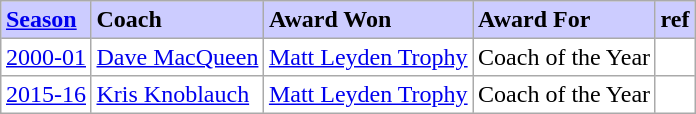<table border="1" cellpadding="3" cellspacing="1" bgcolor="#ffffff" cellpadding="5" style="border: 1px #aaaaaa solid; border-collapse: collapse;">
<tr bgcolor="#ccccff" align="left">
<th><a href='#'>Season</a></th>
<th>Coach</th>
<th>Award Won</th>
<th>Award For</th>
<th>ref</th>
</tr>
<tr align="left">
<td><a href='#'>2000-01</a></td>
<td><a href='#'>Dave MacQueen</a></td>
<td><a href='#'>Matt Leyden Trophy</a></td>
<td>Coach of the Year</td>
<td></td>
</tr>
<tr align="left">
<td><a href='#'>2015-16</a></td>
<td><a href='#'>Kris Knoblauch</a></td>
<td><a href='#'>Matt Leyden Trophy</a></td>
<td>Coach of the Year</td>
<td></td>
</tr>
</table>
